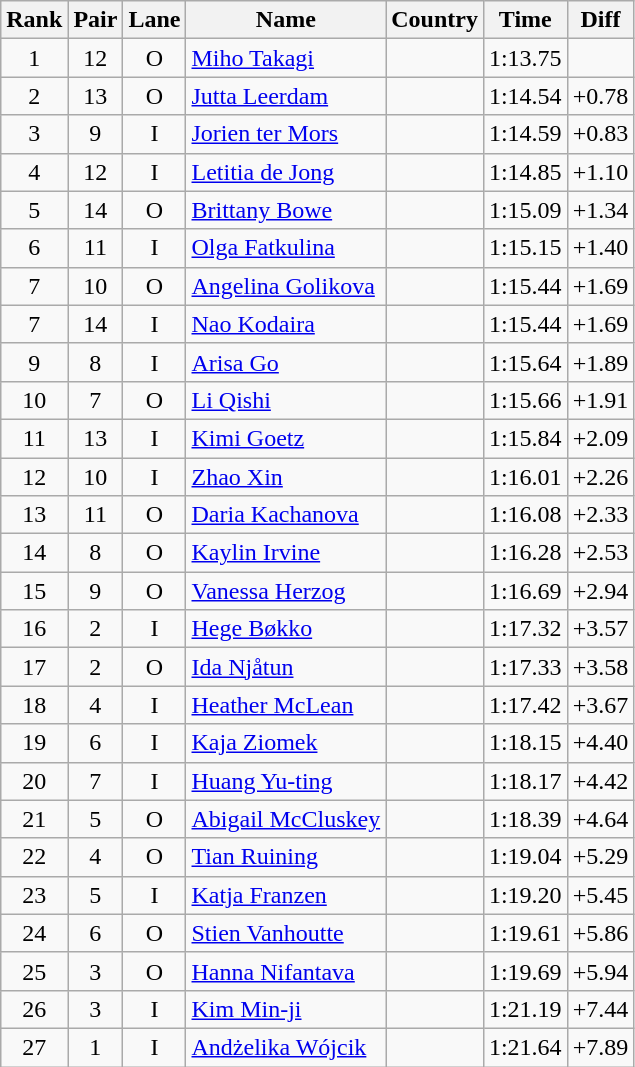<table class="wikitable sortable" style="text-align:center">
<tr>
<th>Rank</th>
<th>Pair</th>
<th>Lane</th>
<th>Name</th>
<th>Country</th>
<th>Time</th>
<th>Diff</th>
</tr>
<tr>
<td>1</td>
<td>12</td>
<td>O</td>
<td align=left><a href='#'>Miho Takagi</a></td>
<td align=left></td>
<td>1:13.75</td>
<td></td>
</tr>
<tr>
<td>2</td>
<td>13</td>
<td>O</td>
<td align=left><a href='#'>Jutta Leerdam</a></td>
<td align=left></td>
<td>1:14.54</td>
<td>+0.78</td>
</tr>
<tr>
<td>3</td>
<td>9</td>
<td>I</td>
<td align=left><a href='#'>Jorien ter Mors</a></td>
<td align=left></td>
<td>1:14.59</td>
<td>+0.83</td>
</tr>
<tr>
<td>4</td>
<td>12</td>
<td>I</td>
<td align=left><a href='#'>Letitia de Jong</a></td>
<td align=left></td>
<td>1:14.85</td>
<td>+1.10</td>
</tr>
<tr>
<td>5</td>
<td>14</td>
<td>O</td>
<td align=left><a href='#'>Brittany Bowe</a></td>
<td align=left></td>
<td>1:15.09</td>
<td>+1.34</td>
</tr>
<tr>
<td>6</td>
<td>11</td>
<td>I</td>
<td align=left><a href='#'>Olga Fatkulina</a></td>
<td align=left></td>
<td>1:15.15</td>
<td>+1.40</td>
</tr>
<tr>
<td>7</td>
<td>10</td>
<td>O</td>
<td align=left><a href='#'>Angelina Golikova</a></td>
<td align=left></td>
<td>1:15.44</td>
<td>+1.69</td>
</tr>
<tr>
<td>7</td>
<td>14</td>
<td>I</td>
<td align=left><a href='#'>Nao Kodaira</a></td>
<td align=left></td>
<td>1:15.44</td>
<td>+1.69</td>
</tr>
<tr>
<td>9</td>
<td>8</td>
<td>I</td>
<td align=left><a href='#'>Arisa Go</a></td>
<td align=left></td>
<td>1:15.64</td>
<td>+1.89</td>
</tr>
<tr>
<td>10</td>
<td>7</td>
<td>O</td>
<td align=left><a href='#'>Li Qishi</a></td>
<td align=left></td>
<td>1:15.66</td>
<td>+1.91</td>
</tr>
<tr>
<td>11</td>
<td>13</td>
<td>I</td>
<td align=left><a href='#'>Kimi Goetz</a></td>
<td align=left></td>
<td>1:15.84</td>
<td>+2.09</td>
</tr>
<tr>
<td>12</td>
<td>10</td>
<td>I</td>
<td align=left><a href='#'>Zhao Xin</a></td>
<td align=left></td>
<td>1:16.01</td>
<td>+2.26</td>
</tr>
<tr>
<td>13</td>
<td>11</td>
<td>O</td>
<td align=left><a href='#'>Daria Kachanova</a></td>
<td align=left></td>
<td>1:16.08</td>
<td>+2.33</td>
</tr>
<tr>
<td>14</td>
<td>8</td>
<td>O</td>
<td align=left><a href='#'>Kaylin Irvine</a></td>
<td align=left></td>
<td>1:16.28</td>
<td>+2.53</td>
</tr>
<tr>
<td>15</td>
<td>9</td>
<td>O</td>
<td align=left><a href='#'>Vanessa Herzog</a></td>
<td align=left></td>
<td>1:16.69</td>
<td>+2.94</td>
</tr>
<tr>
<td>16</td>
<td>2</td>
<td>I</td>
<td align=left><a href='#'>Hege Bøkko</a></td>
<td align=left></td>
<td>1:17.32</td>
<td>+3.57</td>
</tr>
<tr>
<td>17</td>
<td>2</td>
<td>O</td>
<td align=left><a href='#'>Ida Njåtun</a></td>
<td align=left></td>
<td>1:17.33</td>
<td>+3.58</td>
</tr>
<tr>
<td>18</td>
<td>4</td>
<td>I</td>
<td align=left><a href='#'>Heather McLean</a></td>
<td align=left></td>
<td>1:17.42</td>
<td>+3.67</td>
</tr>
<tr>
<td>19</td>
<td>6</td>
<td>I</td>
<td align=left><a href='#'>Kaja Ziomek</a></td>
<td align=left></td>
<td>1:18.15</td>
<td>+4.40</td>
</tr>
<tr>
<td>20</td>
<td>7</td>
<td>I</td>
<td align=left><a href='#'>Huang Yu-ting</a></td>
<td align=left></td>
<td>1:18.17</td>
<td>+4.42</td>
</tr>
<tr>
<td>21</td>
<td>5</td>
<td>O</td>
<td align=left><a href='#'>Abigail McCluskey</a></td>
<td align=left></td>
<td>1:18.39</td>
<td>+4.64</td>
</tr>
<tr>
<td>22</td>
<td>4</td>
<td>O</td>
<td align=left><a href='#'>Tian Ruining</a></td>
<td align=left></td>
<td>1:19.04</td>
<td>+5.29</td>
</tr>
<tr>
<td>23</td>
<td>5</td>
<td>I</td>
<td align=left><a href='#'>Katja Franzen</a></td>
<td align=left></td>
<td>1:19.20</td>
<td>+5.45</td>
</tr>
<tr>
<td>24</td>
<td>6</td>
<td>O</td>
<td align=left><a href='#'>Stien Vanhoutte</a></td>
<td align=left></td>
<td>1:19.61</td>
<td>+5.86</td>
</tr>
<tr>
<td>25</td>
<td>3</td>
<td>O</td>
<td align=left><a href='#'>Hanna Nifantava</a></td>
<td align=left></td>
<td>1:19.69</td>
<td>+5.94</td>
</tr>
<tr>
<td>26</td>
<td>3</td>
<td>I</td>
<td align=left><a href='#'>Kim Min-ji</a></td>
<td align=left></td>
<td>1:21.19</td>
<td>+7.44</td>
</tr>
<tr>
<td>27</td>
<td>1</td>
<td>I</td>
<td align=left><a href='#'>Andżelika Wójcik</a></td>
<td align=left></td>
<td>1:21.64</td>
<td>+7.89</td>
</tr>
</table>
